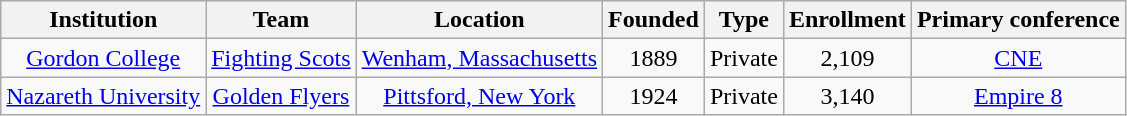<table class="sortable wikitable" style="text-align:center;">
<tr>
<th>Institution</th>
<th>Team</th>
<th>Location</th>
<th>Founded</th>
<th>Type</th>
<th>Enrollment</th>
<th>Primary conference</th>
</tr>
<tr>
<td><a href='#'>Gordon College</a></td>
<td><a href='#'>Fighting Scots</a></td>
<td><a href='#'>Wenham, Massachusetts</a></td>
<td>1889</td>
<td>Private</td>
<td>2,109</td>
<td><a href='#'>CNE</a></td>
</tr>
<tr>
<td><a href='#'>Nazareth University</a></td>
<td><a href='#'>Golden Flyers</a></td>
<td><a href='#'>Pittsford, New York</a></td>
<td>1924</td>
<td>Private</td>
<td>3,140</td>
<td><a href='#'>Empire 8</a></td>
</tr>
</table>
